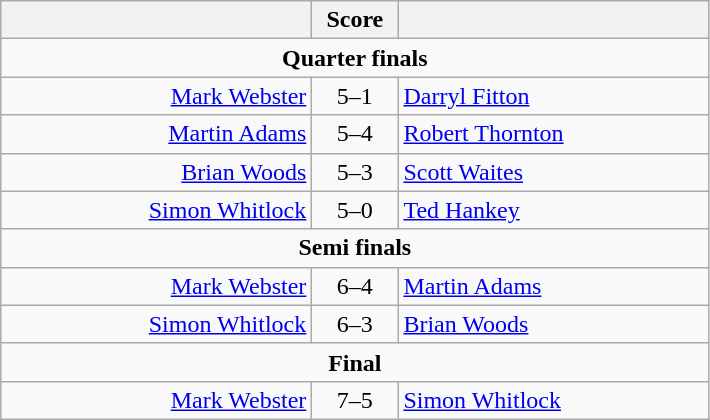<table class=wikitable style="text-align:center">
<tr>
<th width=200></th>
<th width=50>Score</th>
<th width=200></th>
</tr>
<tr align=center>
<td colspan="3"><strong>Quarter finals</strong></td>
</tr>
<tr align=left>
<td align=right><a href='#'>Mark Webster</a> </td>
<td align=center>5–1</td>
<td> <a href='#'>Darryl Fitton</a></td>
</tr>
<tr align=left>
<td align=right><a href='#'>Martin Adams</a> </td>
<td align=center>5–4</td>
<td> <a href='#'>Robert Thornton</a></td>
</tr>
<tr align=left>
<td align=right><a href='#'>Brian Woods</a> </td>
<td align=center>5–3</td>
<td> <a href='#'>Scott Waites</a></td>
</tr>
<tr align=left>
<td align=right><a href='#'>Simon Whitlock</a> </td>
<td align=center>5–0</td>
<td> <a href='#'>Ted Hankey</a></td>
</tr>
<tr align=center>
<td colspan="3"><strong>Semi finals</strong></td>
</tr>
<tr align=left>
<td align=right><a href='#'>Mark Webster</a> </td>
<td align=center>6–4</td>
<td> <a href='#'>Martin Adams</a></td>
</tr>
<tr align=left>
<td align=right><a href='#'>Simon Whitlock</a> </td>
<td align=center>6–3</td>
<td> <a href='#'>Brian Woods</a></td>
</tr>
<tr align=center>
<td colspan="3"><strong>Final</strong></td>
</tr>
<tr align=left>
<td align=right><a href='#'>Mark Webster</a> </td>
<td align=center>7–5</td>
<td> <a href='#'>Simon Whitlock</a></td>
</tr>
</table>
